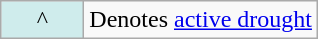<table class="wikitable">
<tr>
<td style="background-color:#CFECEC; width:3em" align=center>^</td>
<td>Denotes <a href='#'>active drought</a></td>
</tr>
</table>
